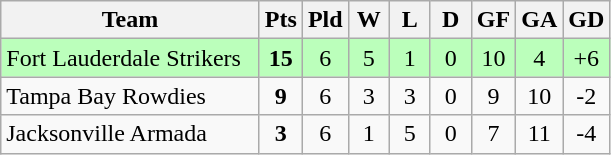<table class="wikitable" style="text-align: center;">
<tr>
<th style="width:165px;">Team</th>
<th width="20">Pts</th>
<th width="20">Pld</th>
<th width="20">W</th>
<th width="20">L</th>
<th width="20">D</th>
<th width="20">GF</th>
<th width="20">GA</th>
<th width="20">GD</th>
</tr>
<tr style="background:#bfb;">
<td style="text-align:left;">Fort Lauderdale Strikers</td>
<td><strong>15</strong></td>
<td>6</td>
<td>5</td>
<td>1</td>
<td>0</td>
<td>10</td>
<td>4</td>
<td>+6</td>
</tr>
<tr>
<td style="text-align:left;">Tampa Bay Rowdies</td>
<td><strong>9</strong></td>
<td>6</td>
<td>3</td>
<td>3</td>
<td>0</td>
<td>9</td>
<td>10</td>
<td>-2</td>
</tr>
<tr>
<td style="text-align:left;">Jacksonville Armada</td>
<td><strong>3</strong></td>
<td>6</td>
<td>1</td>
<td>5</td>
<td>0</td>
<td>7</td>
<td>11</td>
<td>-4</td>
</tr>
</table>
